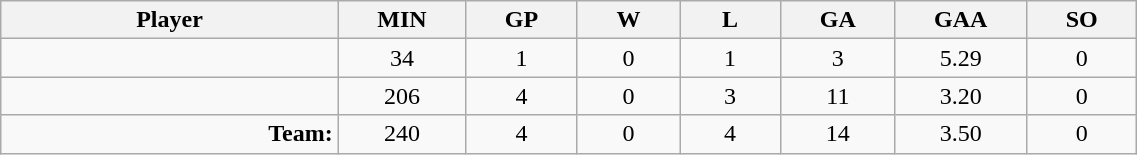<table class="wikitable sortable" width="60%">
<tr>
<th bgcolor="#DDDDFF" width="10%">Player</th>
<th width="3%" bgcolor="#DDDDFF" title="Minutes played">MIN</th>
<th width="3%" bgcolor="#DDDDFF" title="Games played in">GP</th>
<th width="3%" bgcolor="#DDDDFF" title="Wins">W</th>
<th width="3%" bgcolor="#DDDDFF"title="Losses">L</th>
<th width="3%" bgcolor="#DDDDFF" title="Goals against">GA</th>
<th width="3%" bgcolor="#DDDDFF" title="Goals against average">GAA</th>
<th width="3%" bgcolor="#DDDDFF" title="Shut-outs">SO</th>
</tr>
<tr align="center">
<td align="right"></td>
<td>34</td>
<td>1</td>
<td>0</td>
<td>1</td>
<td>3</td>
<td>5.29</td>
<td>0</td>
</tr>
<tr align="center">
<td align="right"></td>
<td>206</td>
<td>4</td>
<td>0</td>
<td>3</td>
<td>11</td>
<td>3.20</td>
<td>0</td>
</tr>
<tr align="center">
<td align="right"><strong>Team:</strong></td>
<td>240</td>
<td>4</td>
<td>0</td>
<td>4</td>
<td>14</td>
<td>3.50</td>
<td>0</td>
</tr>
</table>
